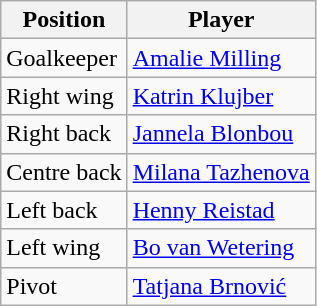<table class="wikitable">
<tr>
<th>Position</th>
<th>Player</th>
</tr>
<tr>
<td>Goalkeeper</td>
<td> <a href='#'>Amalie Milling</a></td>
</tr>
<tr>
<td>Right wing</td>
<td> <a href='#'>Katrin Klujber</a></td>
</tr>
<tr>
<td>Right back</td>
<td> <a href='#'>Jannela Blonbou</a></td>
</tr>
<tr>
<td>Centre back</td>
<td> <a href='#'>Milana Tazhenova</a></td>
</tr>
<tr>
<td>Left back</td>
<td> <a href='#'>Henny Reistad</a></td>
</tr>
<tr>
<td>Left wing</td>
<td> <a href='#'>Bo van Wetering</a></td>
</tr>
<tr>
<td>Pivot</td>
<td> <a href='#'>Tatjana Brnović</a></td>
</tr>
</table>
